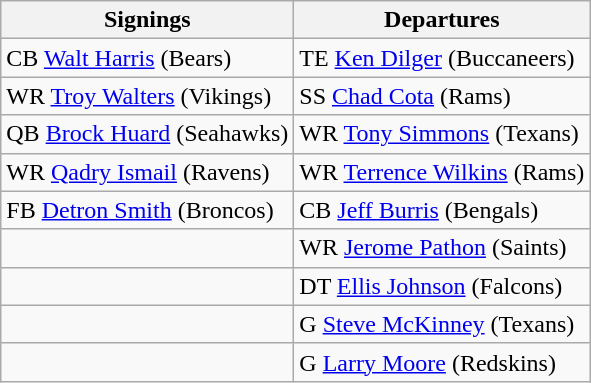<table class="wikitable">
<tr>
<th>Signings</th>
<th>Departures</th>
</tr>
<tr>
<td>CB <a href='#'>Walt Harris</a> (Bears)</td>
<td>TE <a href='#'>Ken Dilger</a> (Buccaneers)</td>
</tr>
<tr>
<td>WR <a href='#'>Troy Walters</a> (Vikings)</td>
<td>SS <a href='#'>Chad Cota</a> (Rams)</td>
</tr>
<tr>
<td>QB <a href='#'>Brock Huard</a> (Seahawks)</td>
<td>WR <a href='#'>Tony Simmons</a> (Texans)</td>
</tr>
<tr>
<td>WR <a href='#'>Qadry Ismail</a> (Ravens)</td>
<td>WR <a href='#'>Terrence Wilkins</a> (Rams)</td>
</tr>
<tr>
<td>FB <a href='#'>Detron Smith</a> (Broncos)</td>
<td>CB <a href='#'>Jeff Burris</a> (Bengals)</td>
</tr>
<tr>
<td></td>
<td>WR <a href='#'>Jerome Pathon</a> (Saints)</td>
</tr>
<tr>
<td></td>
<td>DT <a href='#'>Ellis Johnson</a> (Falcons)</td>
</tr>
<tr>
<td></td>
<td>G <a href='#'>Steve McKinney</a> (Texans)</td>
</tr>
<tr>
<td></td>
<td>G <a href='#'>Larry Moore</a> (Redskins)</td>
</tr>
</table>
